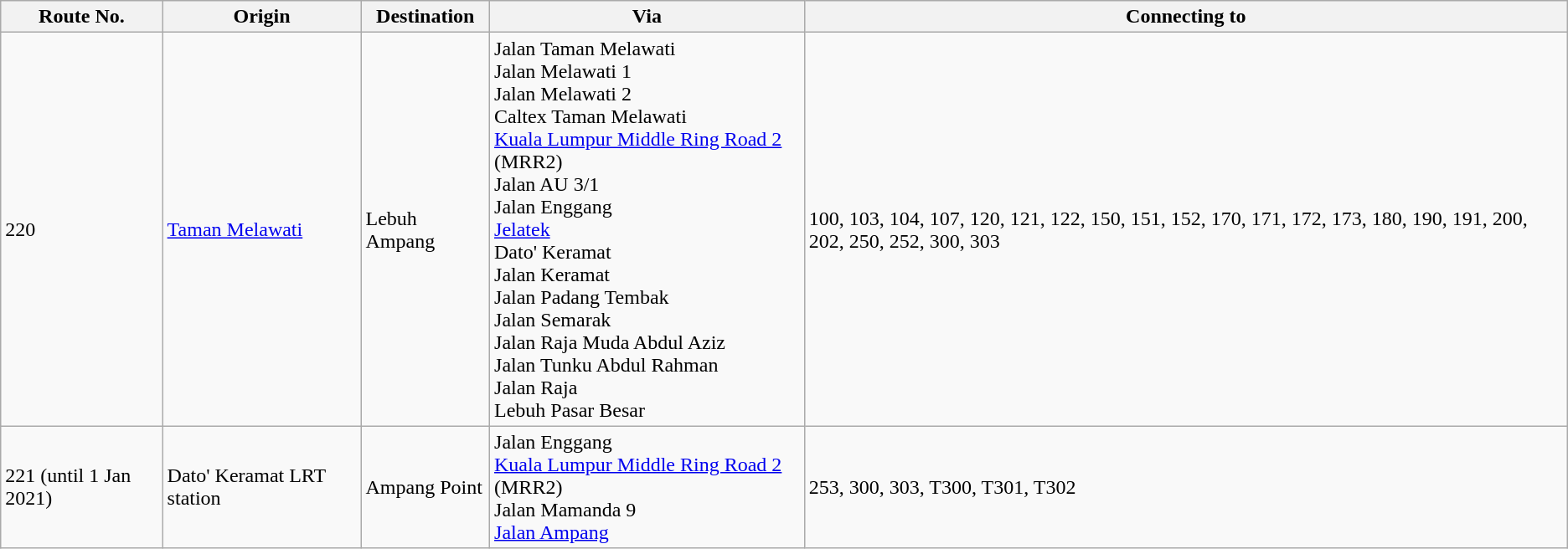<table class="wikitable">
<tr>
<th>Route No.</th>
<th>Origin</th>
<th>Destination</th>
<th>Via</th>
<th>Connecting to</th>
</tr>
<tr>
<td>220</td>
<td><a href='#'>Taman Melawati</a></td>
<td>Lebuh Ampang</td>
<td>Jalan Taman Melawati <br> Jalan Melawati  1 <br> Jalan Melawati 2 <br> Caltex Taman Melawati <br> <a href='#'>Kuala Lumpur Middle Ring Road 2</a> (MRR2) <br> Jalan AU 3/1 <br> Jalan Enggang <br>  <a href='#'>Jelatek</a> <br>  Dato' Keramat <br> Jalan Keramat <br> Jalan Padang Tembak  <br> Jalan Semarak <br> Jalan Raja Muda Abdul Aziz <br> Jalan Tunku Abdul Rahman <br> Jalan Raja <br> Lebuh Pasar Besar</td>
<td>100, 103, 104, 107, 120, 121, 122, 150, 151, 152, 170, 171, 172, 173, 180, 190, 191, 200, 202, 250, 252, 300, 303</td>
</tr>
<tr>
<td>221 (until 1 Jan 2021)</td>
<td> Dato' Keramat LRT station</td>
<td>Ampang Point</td>
<td>Jalan Enggang <br> <a href='#'>Kuala Lumpur Middle Ring Road 2</a> (MRR2) <br> Jalan Mamanda 9 <br> <a href='#'>Jalan Ampang</a></td>
<td>253, 300, 303, T300, T301, T302</td>
</tr>
</table>
